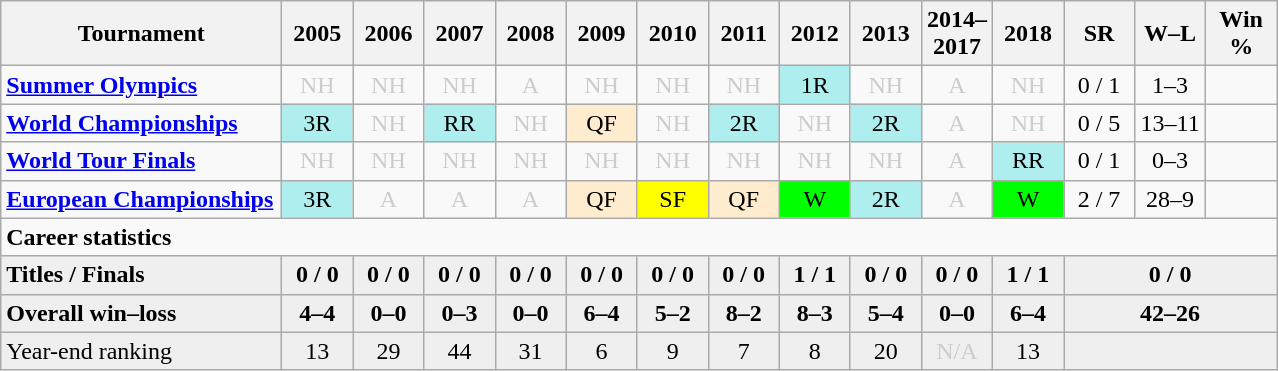<table class=wikitable style=text-align:center>
<tr>
<th width=180>Tournament</th>
<th width=40>2005</th>
<th width=40>2006</th>
<th width=40>2007</th>
<th width=40>2008</th>
<th width=40>2009</th>
<th width=40>2010</th>
<th width=40>2011</th>
<th width=40>2012</th>
<th width=40>2013</th>
<th width=40>2014–2017</th>
<th width=40>2018</th>
<th width=40>SR</th>
<th width=40>W–L</th>
<th width=40>Win %</th>
</tr>
<tr>
<td align=left><strong><a href='#'>Summer Olympics</a></strong></td>
<td align="center" style="color:#cccccc;">NH</td>
<td align="center" style="color:#cccccc;">NH</td>
<td align="center" style="color:#cccccc;">NH</td>
<td align="center" style="color:#cccccc;">A</td>
<td align="center" style="color:#cccccc;">NH</td>
<td align="center" style="color:#cccccc;">NH</td>
<td align="center" style="color:#cccccc;">NH</td>
<td bgcolor=afeeee>1R<br></td>
<td align="center" style="color:#cccccc;">NH</td>
<td align="center" style="color:#cccccc;">A</td>
<td align="center" style="color:#cccccc;">NH</td>
<td>0 / 1</td>
<td>1–3</td>
<td></td>
</tr>
<tr>
<td align="left"><strong><a href='#'>World Championships</a></strong></td>
<td bgcolor=afeeee>3R<br></td>
<td align="center" style="color:#cccccc;">NH</td>
<td bgcolor=afeeee>RR<br></td>
<td align="center" style="color:#cccccc;">NH</td>
<td bgcolor=#ffebcd>QF<br></td>
<td align="center" style="color:#cccccc;">NH</td>
<td bgcolor=afeeee>2R<br></td>
<td align="center" style="color:#cccccc;">NH</td>
<td bgcolor=afeeee>2R<br></td>
<td align="center" style="color:#cccccc;">A</td>
<td align="center" style="color:#cccccc;">NH</td>
<td>0 / 5</td>
<td>13–11</td>
<td></td>
</tr>
<tr>
<td align=left><strong><a href='#'>World Tour Finals</a></strong></td>
<td align="center" style="color:#cccccc;">NH</td>
<td align="center" style="color:#cccccc;">NH</td>
<td align="center" style="color:#cccccc;">NH</td>
<td align="center" style="color:#cccccc;">NH</td>
<td align="center" style="color:#cccccc;">NH</td>
<td align="center" style="color:#cccccc;">NH</td>
<td align="center" style="color:#cccccc;">NH</td>
<td align="center" style="color:#cccccc;">NH</td>
<td align="center" style="color:#cccccc;">NH</td>
<td align="center" style="color:#cccccc;">A</td>
<td bgcolor=afeeee>RR<br></td>
<td>0 / 1</td>
<td>0–3</td>
<td></td>
</tr>
<tr>
<td align=left><strong><a href='#'>European Championships</a></strong></td>
<td bgcolor=afeeee>3R<br></td>
<td align="center" style="color:#cccccc;">A</td>
<td align="center" style="color:#cccccc;">A</td>
<td align="center" style="color:#cccccc;">A</td>
<td bgcolor=#ffebcd>QF<br></td>
<td bgcolor=yellow>SF<br></td>
<td bgcolor=#ffebcd>QF<br></td>
<td bgcolor=lime>W<br></td>
<td bgcolor=afeeee>2R<br></td>
<td align="center" style="color:#cccccc;">A</td>
<td bgcolor=lime>W<br></td>
<td>2 / 7</td>
<td>28–9</td>
<td></td>
</tr>
<tr>
<td colspan="15" style="text-align:left;"><strong>Career statistics</strong></td>
</tr>
<tr style="font-weight:bold; background:#efefef;">
<td style=text-align:left>Titles / Finals</td>
<td>0 / 0</td>
<td>0 / 0</td>
<td>0 / 0</td>
<td>0 / 0</td>
<td>0 / 0</td>
<td>0 / 0</td>
<td>0 / 0</td>
<td>1 / 1</td>
<td>0 / 0</td>
<td>0 / 0</td>
<td>1 / 1</td>
<td colspan="3">0 / 0</td>
</tr>
<tr style="font-weight:bold; background:#efefef;">
<td style="text-align:left">Overall win–loss</td>
<td>4–4</td>
<td>0–0</td>
<td>0–3</td>
<td>0–0</td>
<td>6–4</td>
<td>5–2</td>
<td>8–2</td>
<td>8–3</td>
<td>5–4</td>
<td>0–0</td>
<td>6–4</td>
<td colspan="3">42–26</td>
</tr>
<tr bgcolor="efefef">
<td align="left">Year-end ranking</td>
<td>13</td>
<td>29</td>
<td>44</td>
<td>31</td>
<td>6</td>
<td>9</td>
<td>7</td>
<td>8</td>
<td>20</td>
<td align="center" style="color:#cccccc;">N/A</td>
<td>13</td>
<td colspan="3"></td>
</tr>
</table>
